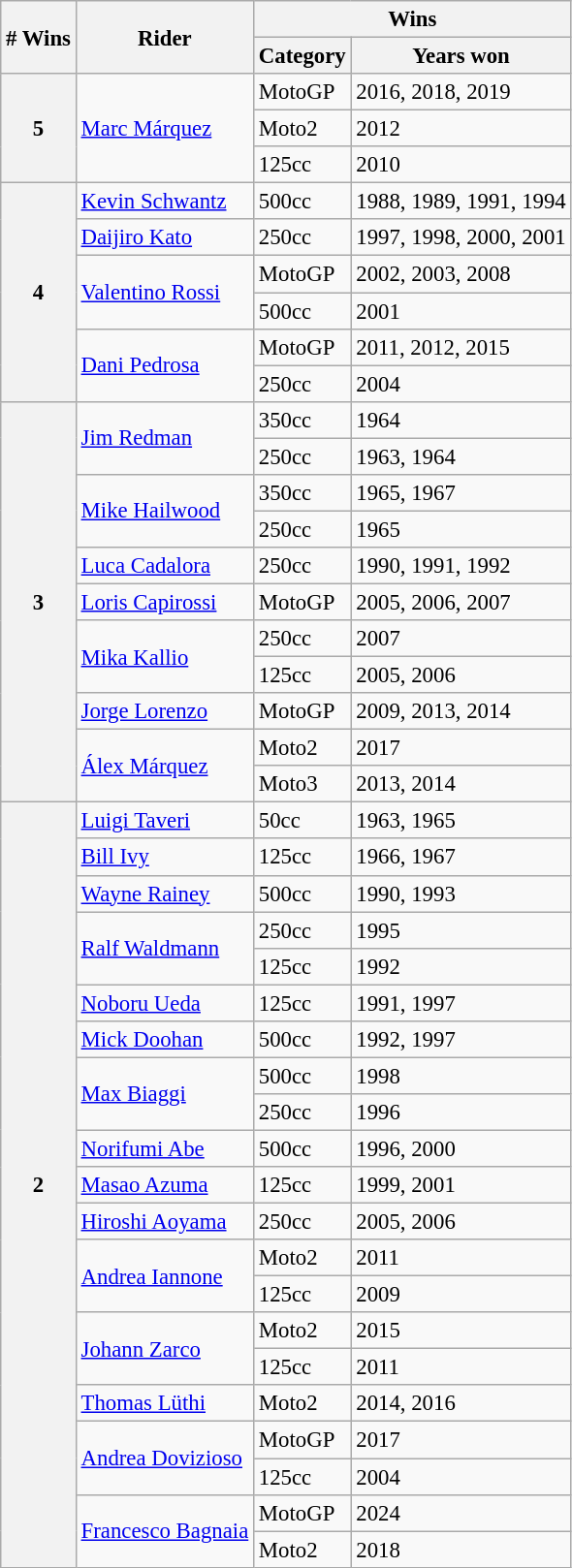<table class="wikitable" style="font-size: 95%;">
<tr>
<th rowspan=2># Wins</th>
<th rowspan=2>Rider</th>
<th colspan=2>Wins</th>
</tr>
<tr>
<th>Category</th>
<th>Years won</th>
</tr>
<tr>
<th rowspan=3>5</th>
<td rowspan=3> <a href='#'>Marc Márquez</a></td>
<td>MotoGP</td>
<td>2016, 2018, 2019</td>
</tr>
<tr>
<td>Moto2</td>
<td>2012</td>
</tr>
<tr>
<td>125cc</td>
<td>2010</td>
</tr>
<tr>
<th rowspan=6>4</th>
<td> <a href='#'>Kevin Schwantz</a></td>
<td>500cc</td>
<td>1988, 1989, 1991, 1994</td>
</tr>
<tr>
<td> <a href='#'>Daijiro Kato</a></td>
<td>250cc</td>
<td>1997, 1998, 2000, 2001</td>
</tr>
<tr>
<td rowspan=2> <a href='#'>Valentino Rossi</a></td>
<td>MotoGP</td>
<td>2002, 2003, 2008</td>
</tr>
<tr>
<td>500cc</td>
<td>2001</td>
</tr>
<tr>
<td rowspan=2> <a href='#'>Dani Pedrosa</a></td>
<td>MotoGP</td>
<td>2011, 2012, 2015</td>
</tr>
<tr>
<td>250cc</td>
<td>2004</td>
</tr>
<tr>
<th rowspan=11>3</th>
<td rowspan=2> <a href='#'>Jim Redman</a></td>
<td>350cc</td>
<td>1964</td>
</tr>
<tr>
<td>250cc</td>
<td>1963, 1964</td>
</tr>
<tr>
<td rowspan=2> <a href='#'>Mike Hailwood</a></td>
<td>350cc</td>
<td>1965, 1967</td>
</tr>
<tr>
<td>250cc</td>
<td>1965</td>
</tr>
<tr>
<td> <a href='#'>Luca Cadalora</a></td>
<td>250cc</td>
<td>1990, 1991, 1992</td>
</tr>
<tr>
<td> <a href='#'>Loris Capirossi</a></td>
<td>MotoGP</td>
<td>2005, 2006, 2007</td>
</tr>
<tr>
<td rowspan=2> <a href='#'>Mika Kallio</a></td>
<td>250cc</td>
<td>2007</td>
</tr>
<tr>
<td>125cc</td>
<td>2005, 2006</td>
</tr>
<tr>
<td> <a href='#'>Jorge Lorenzo</a></td>
<td>MotoGP</td>
<td>2009, 2013, 2014</td>
</tr>
<tr>
<td rowspan=2> <a href='#'>Álex Márquez</a></td>
<td>Moto2</td>
<td>2017</td>
</tr>
<tr>
<td>Moto3</td>
<td>2013, 2014</td>
</tr>
<tr>
<th rowspan=26>2</th>
<td> <a href='#'>Luigi Taveri</a></td>
<td>50cc</td>
<td>1963, 1965</td>
</tr>
<tr>
<td> <a href='#'>Bill Ivy</a></td>
<td>125cc</td>
<td>1966, 1967</td>
</tr>
<tr>
<td> <a href='#'>Wayne Rainey</a></td>
<td>500cc</td>
<td>1990, 1993</td>
</tr>
<tr>
<td rowspan=2> <a href='#'>Ralf Waldmann</a></td>
<td>250cc</td>
<td>1995</td>
</tr>
<tr>
<td>125cc</td>
<td>1992</td>
</tr>
<tr>
<td> <a href='#'>Noboru Ueda</a></td>
<td>125cc</td>
<td>1991, 1997</td>
</tr>
<tr>
<td> <a href='#'>Mick Doohan</a></td>
<td>500cc</td>
<td>1992, 1997</td>
</tr>
<tr>
<td rowspan=2> <a href='#'>Max Biaggi</a></td>
<td>500cc</td>
<td>1998</td>
</tr>
<tr>
<td>250cc</td>
<td>1996</td>
</tr>
<tr>
<td> <a href='#'>Norifumi Abe</a></td>
<td>500cc</td>
<td>1996, 2000</td>
</tr>
<tr>
<td> <a href='#'>Masao Azuma</a></td>
<td>125cc</td>
<td>1999, 2001</td>
</tr>
<tr>
<td> <a href='#'>Hiroshi Aoyama</a></td>
<td>250cc</td>
<td>2005, 2006</td>
</tr>
<tr>
<td rowspan=2> <a href='#'>Andrea Iannone</a></td>
<td>Moto2</td>
<td>2011</td>
</tr>
<tr>
<td>125cc</td>
<td>2009</td>
</tr>
<tr>
<td rowspan=2> <a href='#'>Johann Zarco</a></td>
<td>Moto2</td>
<td>2015</td>
</tr>
<tr>
<td>125cc</td>
<td>2011</td>
</tr>
<tr>
<td> <a href='#'>Thomas Lüthi</a></td>
<td>Moto2</td>
<td>2014, 2016</td>
</tr>
<tr>
<td rowspan=2> <a href='#'>Andrea Dovizioso</a></td>
<td>MotoGP</td>
<td>2017</td>
</tr>
<tr>
<td>125cc</td>
<td>2004</td>
</tr>
<tr>
<td rowspan=2> <a href='#'>Francesco Bagnaia</a></td>
<td>MotoGP</td>
<td>2024</td>
</tr>
<tr>
<td>Moto2</td>
<td>2018</td>
</tr>
</table>
